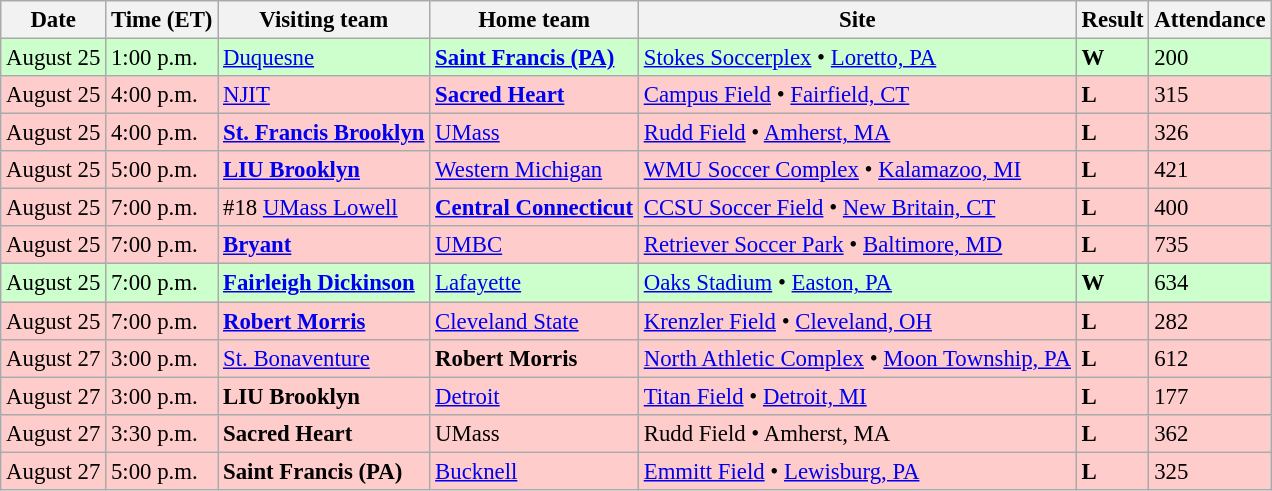<table class="wikitable" style="font-size:95%;">
<tr>
<th>Date</th>
<th>Time (ET)</th>
<th>Visiting team</th>
<th>Home team</th>
<th>Site</th>
<th>Result</th>
<th>Attendance</th>
</tr>
<tr style="background:#cfc;">
<td>August 25</td>
<td>1:00 p.m.</td>
<td><a href='#'>Duquesne</a></td>
<td><strong><a href='#'>Saint Francis (PA)</a></strong></td>
<td><a href='#'>Stokes Soccerplex</a> • <a href='#'>Loretto, PA</a></td>
<td><strong>W</strong> </td>
<td>200</td>
</tr>
<tr style="background:#fcc;">
<td>August 25</td>
<td>4:00 p.m.</td>
<td><a href='#'>NJIT</a></td>
<td><strong><a href='#'>Sacred Heart</a></strong></td>
<td><a href='#'>Campus Field</a> • <a href='#'>Fairfield, CT</a></td>
<td><strong>L</strong> </td>
<td>315</td>
</tr>
<tr style="background:#fcc;">
<td>August 25</td>
<td>4:00 p.m.</td>
<td><strong><a href='#'>St. Francis Brooklyn</a></strong></td>
<td><a href='#'>UMass</a></td>
<td><a href='#'>Rudd Field</a> • <a href='#'>Amherst, MA</a></td>
<td><strong>L</strong> </td>
<td>326</td>
</tr>
<tr style="background:#fcc;">
<td>August 25</td>
<td>5:00 p.m.</td>
<td><strong><a href='#'>LIU Brooklyn</a></strong></td>
<td><a href='#'>Western Michigan</a></td>
<td><a href='#'>WMU Soccer Complex</a> • <a href='#'>Kalamazoo, MI</a></td>
<td><strong>L</strong> </td>
<td>421</td>
</tr>
<tr style="background:#fcc;">
<td>August 25</td>
<td>7:00 p.m.</td>
<td>#18 <a href='#'>UMass Lowell</a></td>
<td><strong><a href='#'>Central Connecticut</a></strong></td>
<td><a href='#'>CCSU Soccer Field</a> • <a href='#'>New Britain, CT</a></td>
<td><strong>L</strong> </td>
<td>400</td>
</tr>
<tr style="background:#fcc;">
<td>August 25</td>
<td>7:00 p.m.</td>
<td><strong><a href='#'>Bryant</a></strong></td>
<td><a href='#'>UMBC</a></td>
<td><a href='#'>Retriever Soccer Park</a> • <a href='#'>Baltimore, MD</a></td>
<td><strong>L</strong> </td>
<td>735</td>
</tr>
<tr style="background:#cfc;">
<td>August 25</td>
<td>7:00 p.m.</td>
<td><strong><a href='#'>Fairleigh Dickinson</a></strong></td>
<td><a href='#'>Lafayette</a></td>
<td><a href='#'>Oaks Stadium</a> • <a href='#'>Easton, PA</a></td>
<td><strong>W</strong> </td>
<td>634</td>
</tr>
<tr style="background:#fcc;">
<td>August 25</td>
<td>7:00 p.m.</td>
<td><strong><a href='#'>Robert Morris</a></strong></td>
<td><a href='#'>Cleveland State</a></td>
<td><a href='#'>Krenzler Field</a> • <a href='#'>Cleveland, OH</a></td>
<td><strong>L</strong> </td>
<td>282</td>
</tr>
<tr style="background:#fcc;">
<td>August 27</td>
<td>3:00 p.m.</td>
<td><a href='#'>St. Bonaventure</a></td>
<td><strong>Robert Morris</strong></td>
<td><a href='#'>North Athletic Complex</a> • <a href='#'>Moon Township, PA</a></td>
<td><strong>L</strong> </td>
<td>612</td>
</tr>
<tr style="background:#fcc;">
<td>August 27</td>
<td>3:00 p.m.</td>
<td><strong>LIU Brooklyn</strong></td>
<td><a href='#'>Detroit</a></td>
<td><a href='#'>Titan Field</a> • <a href='#'>Detroit, MI</a></td>
<td><strong>L</strong> </td>
<td>177</td>
</tr>
<tr style="background:#fcc;">
<td>August 27</td>
<td>3:30 p.m.</td>
<td><strong>Sacred Heart</strong></td>
<td>UMass</td>
<td>Rudd Field • Amherst, MA</td>
<td><strong>L</strong> </td>
<td>362</td>
</tr>
<tr style="background:#fcc;">
<td>August 27</td>
<td>5:00 p.m.</td>
<td><strong>Saint Francis (PA)</strong></td>
<td><a href='#'>Bucknell</a></td>
<td><a href='#'>Emmitt Field</a> • <a href='#'>Lewisburg, PA</a></td>
<td><strong>L</strong> </td>
<td>325</td>
</tr>
</table>
